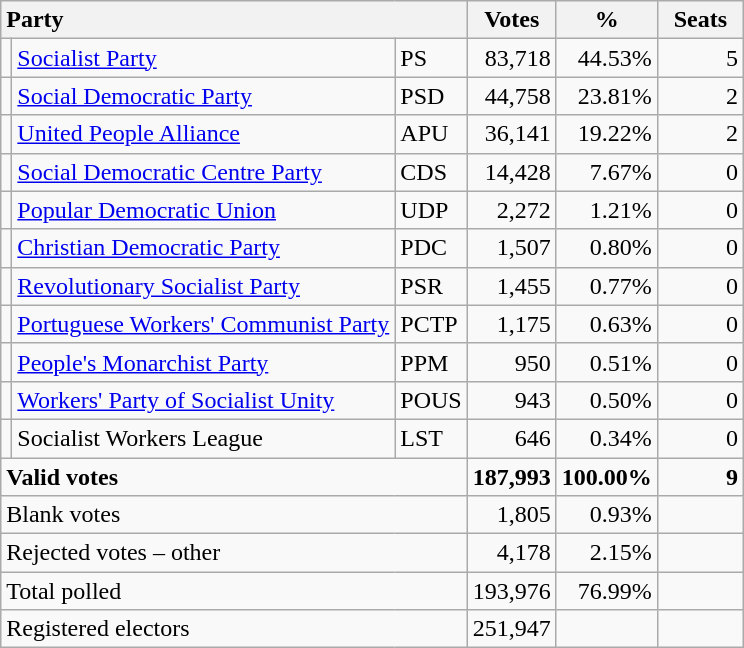<table class="wikitable" border="1" style="text-align:right;">
<tr>
<th style="text-align:left;" colspan=3>Party</th>
<th align=center width="50">Votes</th>
<th align=center width="50">%</th>
<th align=center width="50">Seats</th>
</tr>
<tr>
<td></td>
<td align=left><a href='#'>Socialist Party</a></td>
<td align=left>PS</td>
<td>83,718</td>
<td>44.53%</td>
<td>5</td>
</tr>
<tr>
<td></td>
<td align=left><a href='#'>Social Democratic Party</a></td>
<td align=left>PSD</td>
<td>44,758</td>
<td>23.81%</td>
<td>2</td>
</tr>
<tr>
<td></td>
<td align=left><a href='#'>United People Alliance</a></td>
<td align=left>APU</td>
<td>36,141</td>
<td>19.22%</td>
<td>2</td>
</tr>
<tr>
<td></td>
<td align=left style="white-space: nowrap;"><a href='#'>Social Democratic Centre Party</a></td>
<td align=left>CDS</td>
<td>14,428</td>
<td>7.67%</td>
<td>0</td>
</tr>
<tr>
<td></td>
<td align=left><a href='#'>Popular Democratic Union</a></td>
<td align=left>UDP</td>
<td>2,272</td>
<td>1.21%</td>
<td>0</td>
</tr>
<tr>
<td></td>
<td align=left style="white-space: nowrap;"><a href='#'>Christian Democratic Party</a></td>
<td align=left>PDC</td>
<td>1,507</td>
<td>0.80%</td>
<td>0</td>
</tr>
<tr>
<td></td>
<td align=left><a href='#'>Revolutionary Socialist Party</a></td>
<td align=left>PSR</td>
<td>1,455</td>
<td>0.77%</td>
<td>0</td>
</tr>
<tr>
<td></td>
<td align=left><a href='#'>Portuguese Workers' Communist Party</a></td>
<td align=left>PCTP</td>
<td>1,175</td>
<td>0.63%</td>
<td>0</td>
</tr>
<tr>
<td></td>
<td align=left><a href='#'>People's Monarchist Party</a></td>
<td align=left>PPM</td>
<td>950</td>
<td>0.51%</td>
<td>0</td>
</tr>
<tr>
<td></td>
<td align=left><a href='#'>Workers' Party of Socialist Unity</a></td>
<td align=left>POUS</td>
<td>943</td>
<td>0.50%</td>
<td>0</td>
</tr>
<tr>
<td></td>
<td align=left>Socialist Workers League</td>
<td align=left>LST</td>
<td>646</td>
<td>0.34%</td>
<td>0</td>
</tr>
<tr style="font-weight:bold">
<td align=left colspan=3>Valid votes</td>
<td>187,993</td>
<td>100.00%</td>
<td>9</td>
</tr>
<tr>
<td align=left colspan=3>Blank votes</td>
<td>1,805</td>
<td>0.93%</td>
<td></td>
</tr>
<tr>
<td align=left colspan=3>Rejected votes – other</td>
<td>4,178</td>
<td>2.15%</td>
<td></td>
</tr>
<tr>
<td align=left colspan=3>Total polled</td>
<td>193,976</td>
<td>76.99%</td>
<td></td>
</tr>
<tr>
<td align=left colspan=3>Registered electors</td>
<td>251,947</td>
<td></td>
<td></td>
</tr>
</table>
